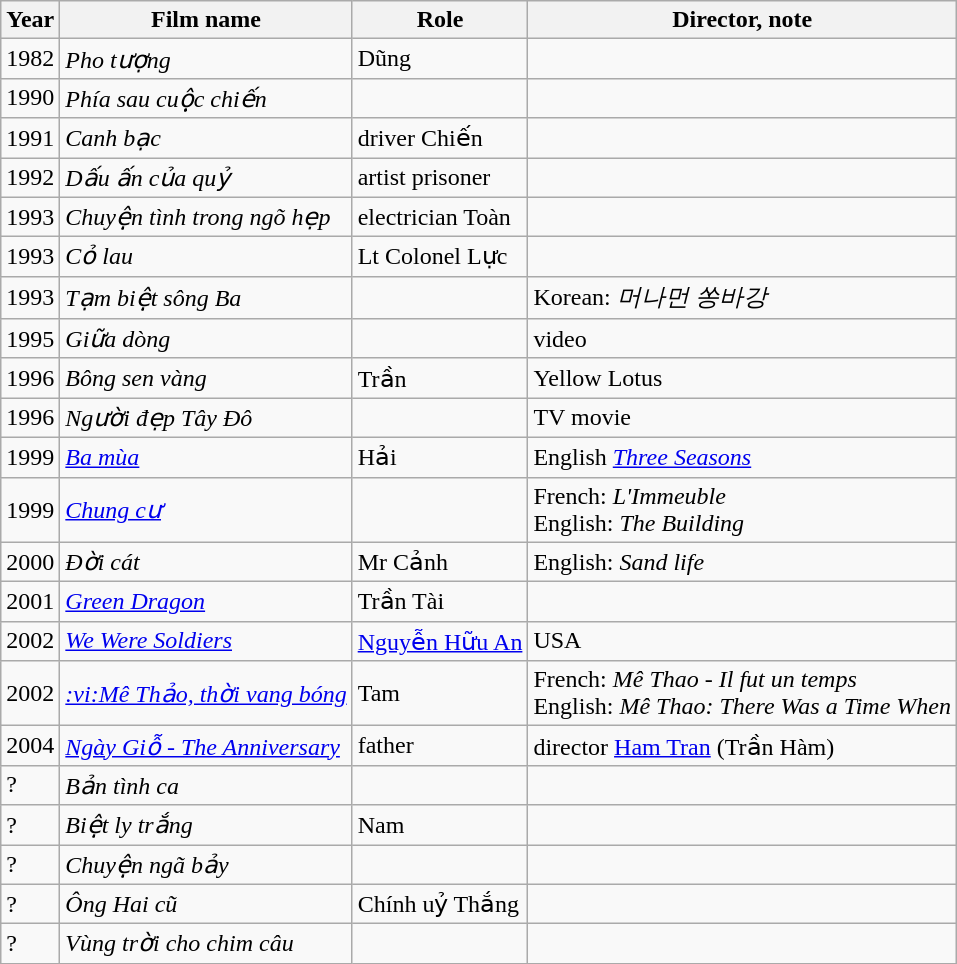<table class="wikitable sortable">
<tr>
<th>Year</th>
<th>Film name</th>
<th>Role</th>
<th class="unsortable">Director, note</th>
</tr>
<tr>
<td>1982</td>
<td><em>Pho tượng</em></td>
<td>Dũng</td>
<td></td>
</tr>
<tr>
<td>1990</td>
<td><em>Phía sau cuộc chiến</em></td>
<td></td>
<td></td>
</tr>
<tr>
<td>1991</td>
<td><em>Canh bạc </em></td>
<td>driver Chiến</td>
<td></td>
</tr>
<tr>
<td>1992</td>
<td><em>Dấu ấn của quỷ </em></td>
<td>artist prisoner</td>
<td></td>
</tr>
<tr>
<td>1993</td>
<td><em>Chuyện tình trong ngõ hẹp </em></td>
<td>electrician Toàn</td>
<td></td>
</tr>
<tr>
<td>1993</td>
<td><em>Cỏ lau </em></td>
<td>Lt Colonel Lực</td>
<td></td>
</tr>
<tr>
<td>1993</td>
<td><em>Tạm biệt sông Ba</em></td>
<td></td>
<td>Korean: <em>머나먼 쏭바강</em></td>
</tr>
<tr>
<td>1995</td>
<td><em>Giữa dòng </em></td>
<td></td>
<td>video</td>
</tr>
<tr>
<td>1996</td>
<td><em>Bông sen vàng</em></td>
<td>Trần</td>
<td>Yellow Lotus</td>
</tr>
<tr>
<td>1996</td>
<td><em>Người đẹp Tây Đô</em></td>
<td></td>
<td>TV movie</td>
</tr>
<tr>
<td>1999</td>
<td><em><a href='#'>Ba mùa</a></em></td>
<td>Hải</td>
<td>English <em><a href='#'>Three Seasons</a></em></td>
</tr>
<tr>
<td>1999</td>
<td><em><a href='#'>Chung cư</a></em></td>
<td></td>
<td>French: <em>L'Immeuble</em> <br> English: <em>The Building</em></td>
</tr>
<tr>
<td>2000</td>
<td><em>Đời cát</em></td>
<td>Mr Cảnh</td>
<td>English: <em>Sand life</em></td>
</tr>
<tr>
<td>2001</td>
<td><em><a href='#'>Green Dragon</a></em></td>
<td>Trần Tài</td>
<td></td>
</tr>
<tr>
<td>2002</td>
<td><em><a href='#'>We Were Soldiers</a></em></td>
<td><a href='#'>Nguyễn Hữu An</a></td>
<td>USA</td>
</tr>
<tr>
<td>2002</td>
<td><em><a href='#'>:vi:Mê Thảo, thời vang bóng</a></em></td>
<td>Tam</td>
<td>French: <em>Mê Thao - Il fut un temps</em><br>English: <em>Mê Thao: There Was a Time When</em></td>
</tr>
<tr>
<td>2004</td>
<td><em><a href='#'>Ngày Giỗ - The Anniversary</a></em></td>
<td>father</td>
<td>director <a href='#'>Ham Tran</a> (Trần Hàm)</td>
</tr>
<tr>
<td>?</td>
<td><em>Bản tình ca </em></td>
<td></td>
<td></td>
</tr>
<tr>
<td>?</td>
<td><em>Biệt ly trắng </em></td>
<td>Nam</td>
<td></td>
</tr>
<tr>
<td>?</td>
<td><em>Chuyện ngã bảy </em></td>
<td></td>
<td></td>
</tr>
<tr>
<td>?</td>
<td><em>Ông Hai cũ </em></td>
<td>Chính uỷ Thắng</td>
<td></td>
</tr>
<tr>
<td>?</td>
<td><em>Vùng trời cho chim câu </em></td>
<td></td>
<td></td>
</tr>
</table>
